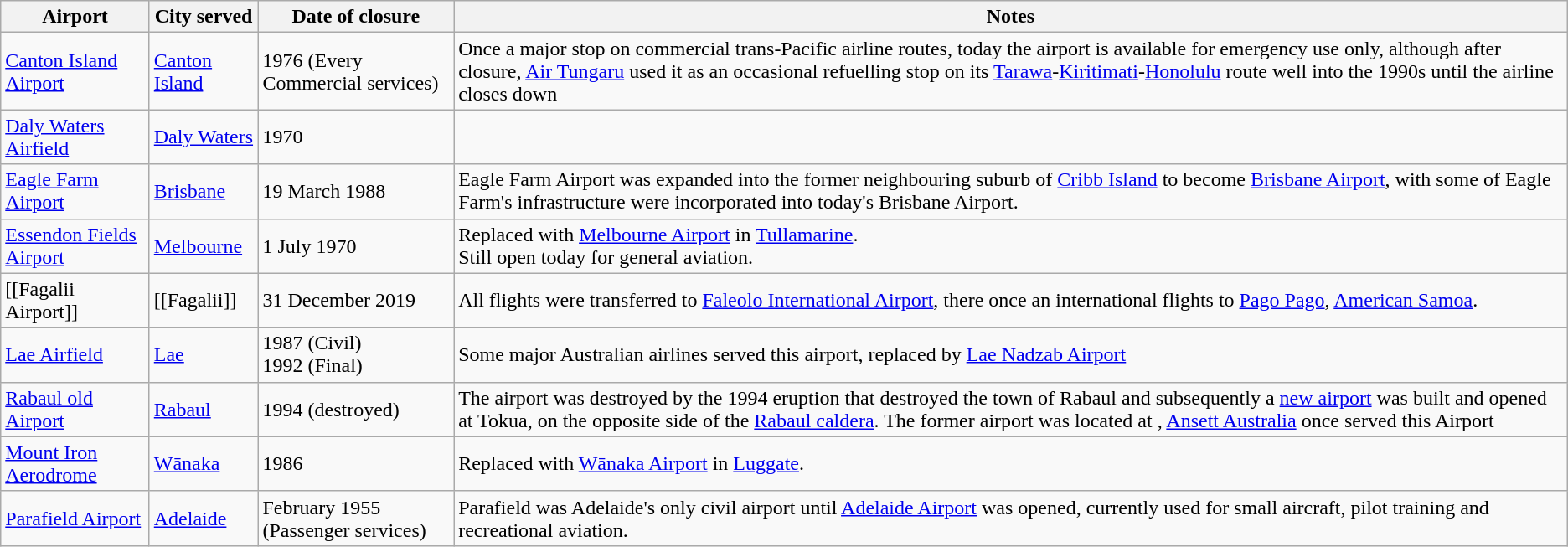<table class="wikitable sortable">
<tr>
<th>Airport</th>
<th>City served</th>
<th>Date of closure</th>
<th>Notes</th>
</tr>
<tr>
<td><a href='#'>Canton Island Airport</a></td>
<td> <a href='#'>Canton Island</a></td>
<td>1976 (Every Commercial services)</td>
<td>Once a major stop on commercial trans-Pacific airline routes, today the airport is available for emergency use only, although after closure, <a href='#'>Air Tungaru</a> used it as an occasional refuelling stop on its <a href='#'>Tarawa</a>-<a href='#'>Kiritimati</a>-<a href='#'>Honolulu</a> route well into the 1990s until the airline closes down</td>
</tr>
<tr>
<td><a href='#'>Daly Waters Airfield</a></td>
<td> <a href='#'>Daly Waters</a></td>
<td>1970</td>
<td></td>
</tr>
<tr>
<td><a href='#'>Eagle Farm Airport</a></td>
<td> <a href='#'>Brisbane</a></td>
<td>19 March 1988</td>
<td>Eagle Farm Airport was expanded into the former neighbouring suburb of <a href='#'>Cribb Island</a> to become <a href='#'>Brisbane Airport</a>, with some of Eagle Farm's infrastructure were incorporated into today's Brisbane Airport.</td>
</tr>
<tr>
<td><a href='#'>Essendon Fields Airport</a></td>
<td> <a href='#'>Melbourne</a></td>
<td>1 July 1970</td>
<td>Replaced with <a href='#'>Melbourne Airport</a> in <a href='#'>Tullamarine</a>.<br>Still open today for general aviation.</td>
</tr>
<tr>
<td>[[Fagalii Airport]]</td>
<td> [[Fagalii]]</td>
<td>31 December 2019</td>
<td>All flights were transferred to <a href='#'>Faleolo International Airport</a>, there once an international flights to <a href='#'>Pago Pago</a>, <a href='#'>American Samoa</a>.</td>
</tr>
<tr>
<td><a href='#'>Lae Airfield</a></td>
<td> <a href='#'>Lae</a></td>
<td>1987 (Civil)<br>1992 (Final)</td>
<td>Some major Australian airlines served this airport, replaced by <a href='#'>Lae Nadzab Airport</a></td>
</tr>
<tr>
<td><a href='#'>Rabaul old Airport</a></td>
<td> <a href='#'>Rabaul</a></td>
<td>1994 (destroyed)</td>
<td>The airport was destroyed by the 1994 eruption that destroyed the town of Rabaul and subsequently a <a href='#'>new airport</a> was built and opened at Tokua, on the opposite side of the <a href='#'>Rabaul caldera</a>. The former airport was located at , <a href='#'>Ansett Australia</a> once served this Airport</td>
</tr>
<tr>
<td><a href='#'>Mount Iron Aerodrome</a></td>
<td> <a href='#'>Wānaka</a></td>
<td>1986</td>
<td>Replaced with <a href='#'>Wānaka Airport</a> in <a href='#'>Luggate</a>.</td>
</tr>
<tr>
<td><a href='#'>Parafield Airport</a></td>
<td> <a href='#'>Adelaide</a></td>
<td>February 1955 (Passenger services)</td>
<td>Parafield was Adelaide's only civil airport until <a href='#'>Adelaide Airport</a> was opened, currently used for small aircraft, pilot training and recreational aviation.</td>
</tr>
</table>
